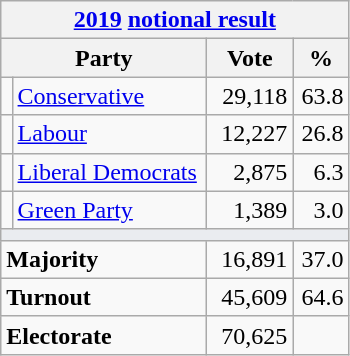<table class="wikitable">
<tr>
<th colspan="4"><a href='#'>2019</a> <a href='#'>notional result</a></th>
</tr>
<tr>
<th bgcolor="#DDDDFF" width="130px" colspan="2">Party</th>
<th bgcolor="#DDDDFF" width="50px">Vote</th>
<th bgcolor="#DDDDFF" width="30px">%</th>
</tr>
<tr>
<td></td>
<td><a href='#'>Conservative</a></td>
<td align=right>29,118</td>
<td align=right>63.8</td>
</tr>
<tr>
<td></td>
<td><a href='#'>Labour</a></td>
<td align=right>12,227</td>
<td align=right>26.8</td>
</tr>
<tr>
<td></td>
<td><a href='#'>Liberal Democrats</a></td>
<td align=right>2,875</td>
<td align=right>6.3</td>
</tr>
<tr>
<td></td>
<td><a href='#'>Green Party</a></td>
<td align=right>1,389</td>
<td align=right>3.0</td>
</tr>
<tr>
<td colspan="4" bgcolor="#EAECF0"></td>
</tr>
<tr>
<td colspan="2"><strong>Majority</strong></td>
<td align=right>16,891</td>
<td align=right>37.0</td>
</tr>
<tr>
<td colspan="2"><strong>Turnout</strong></td>
<td align=right>45,609</td>
<td align=right>64.6</td>
</tr>
<tr>
<td colspan="2"><strong>Electorate</strong></td>
<td align=right>70,625</td>
</tr>
</table>
